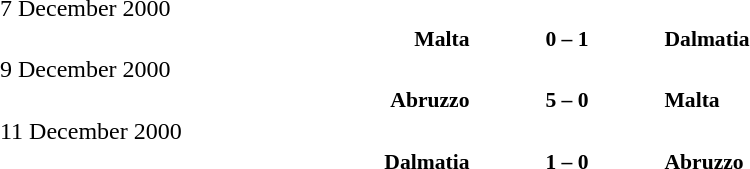<table width=100% cellspacing=1>
<tr>
<th width=25%></th>
<th width=10%></th>
<th></th>
</tr>
<tr>
<td>7 December 2000</td>
</tr>
<tr style=font-size:90%>
<td align=right><strong>Malta</strong></td>
<td align=center><strong>0 – 1</strong></td>
<td><strong>Dalmatia</strong></td>
</tr>
<tr>
<td>9 December 2000</td>
</tr>
<tr style=font-size:90%>
<td align=right><strong>Abruzzo</strong></td>
<td align=center><strong>5 – 0</strong></td>
<td><strong>Malta</strong></td>
</tr>
<tr>
<td>11 December 2000</td>
</tr>
<tr style=font-size:90%>
<td align=right><strong>Dalmatia</strong></td>
<td align=center><strong>1 – 0</strong></td>
<td><strong>Abruzzo</strong></td>
</tr>
</table>
